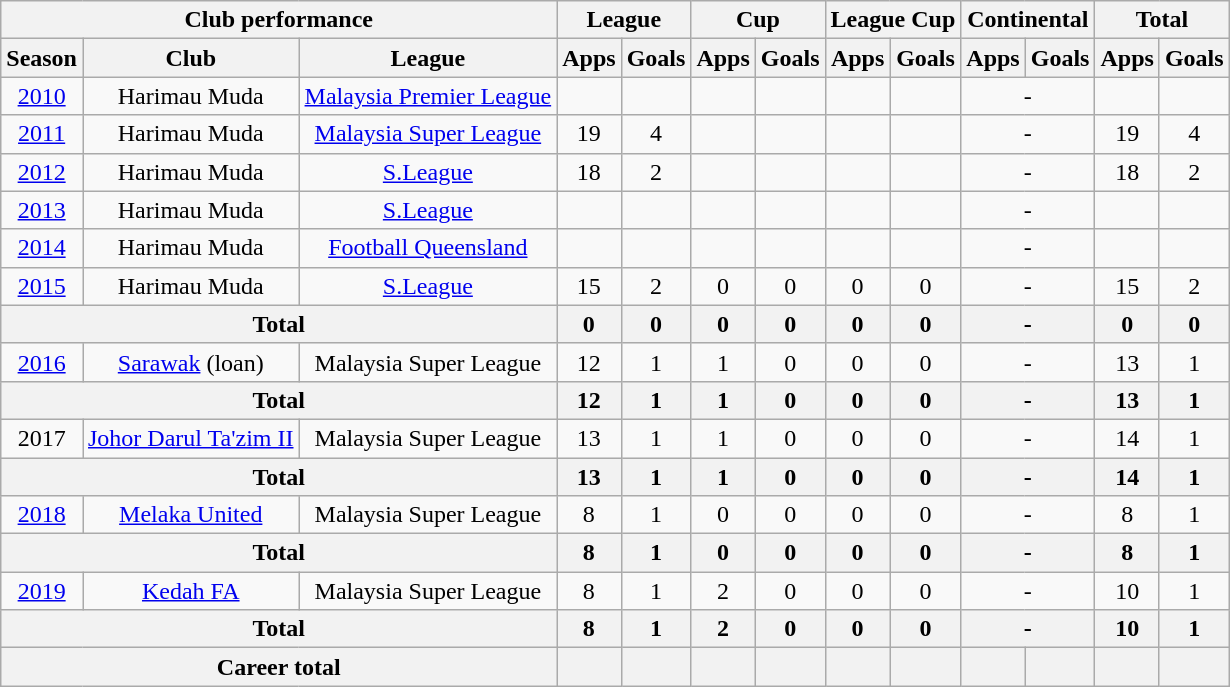<table class="wikitable" style="text-align:center">
<tr>
<th colspan=3>Club performance</th>
<th colspan=2>League</th>
<th colspan=2>Cup</th>
<th colspan=2>League Cup</th>
<th colspan=2>Continental</th>
<th colspan=2>Total</th>
</tr>
<tr>
<th>Season</th>
<th>Club</th>
<th>League</th>
<th>Apps</th>
<th>Goals</th>
<th>Apps</th>
<th>Goals</th>
<th>Apps</th>
<th>Goals</th>
<th>Apps</th>
<th>Goals</th>
<th>Apps</th>
<th>Goals</th>
</tr>
<tr>
<td><a href='#'>2010</a></td>
<td rowspan="1">Harimau Muda</td>
<td rowspan="1"><a href='#'>Malaysia Premier League</a></td>
<td></td>
<td></td>
<td></td>
<td></td>
<td></td>
<td></td>
<td colspan="2">-</td>
<td></td>
<td></td>
</tr>
<tr>
<td><a href='#'>2011</a></td>
<td rowspan="1">Harimau Muda</td>
<td rowspan="1"><a href='#'>Malaysia Super League</a></td>
<td>19</td>
<td>4</td>
<td></td>
<td></td>
<td></td>
<td></td>
<td colspan="2">-</td>
<td>19</td>
<td>4</td>
</tr>
<tr>
<td><a href='#'>2012</a></td>
<td rowspan="1">Harimau Muda</td>
<td rowspan="1"><a href='#'>S.League</a></td>
<td>18</td>
<td>2</td>
<td></td>
<td></td>
<td></td>
<td></td>
<td colspan="2">-</td>
<td>18</td>
<td>2</td>
</tr>
<tr>
<td><a href='#'>2013</a></td>
<td rowspan="1">Harimau Muda</td>
<td rowspan="1"><a href='#'>S.League</a></td>
<td></td>
<td></td>
<td></td>
<td></td>
<td></td>
<td></td>
<td colspan="2">-</td>
<td></td>
<td></td>
</tr>
<tr>
<td><a href='#'>2014</a></td>
<td rowspan="1">Harimau Muda</td>
<td rowspan="1"><a href='#'>Football Queensland</a></td>
<td></td>
<td></td>
<td></td>
<td></td>
<td></td>
<td></td>
<td colspan="2">-</td>
<td></td>
<td></td>
</tr>
<tr>
<td><a href='#'>2015</a></td>
<td rowspan="1">Harimau Muda</td>
<td rowspan="1"><a href='#'>S.League</a></td>
<td>15</td>
<td>2</td>
<td>0</td>
<td>0</td>
<td>0</td>
<td>0</td>
<td colspan="2">-</td>
<td>15</td>
<td>2</td>
</tr>
<tr>
<th colspan=3>Total</th>
<th>0</th>
<th>0</th>
<th>0</th>
<th>0</th>
<th>0</th>
<th>0</th>
<th colspan="2">-</th>
<th>0</th>
<th>0</th>
</tr>
<tr>
<td><a href='#'>2016</a></td>
<td rowspan="1"><a href='#'>Sarawak</a> (loan)</td>
<td rowspan="1">Malaysia Super League</td>
<td>12</td>
<td>1</td>
<td>1</td>
<td>0</td>
<td>0</td>
<td>0</td>
<td colspan="2">-</td>
<td>13</td>
<td>1</td>
</tr>
<tr>
<th colspan=3>Total</th>
<th>12</th>
<th>1</th>
<th>1</th>
<th>0</th>
<th>0</th>
<th>0</th>
<th colspan="2">-</th>
<th>13</th>
<th>1</th>
</tr>
<tr>
<td>2017</td>
<td rowspan="1"><a href='#'>Johor Darul Ta'zim II</a></td>
<td rowspan="1">Malaysia Super League</td>
<td>13</td>
<td>1</td>
<td>1</td>
<td>0</td>
<td>0</td>
<td>0</td>
<td colspan="2">-</td>
<td>14</td>
<td>1</td>
</tr>
<tr>
<th colspan=3>Total</th>
<th>13</th>
<th>1</th>
<th>1</th>
<th>0</th>
<th>0</th>
<th>0</th>
<th colspan="2">-</th>
<th>14</th>
<th>1</th>
</tr>
<tr>
<td><a href='#'>2018</a></td>
<td rowspan="1"><a href='#'>Melaka United</a></td>
<td rowspan="1">Malaysia Super League</td>
<td>8</td>
<td>1</td>
<td>0</td>
<td>0</td>
<td>0</td>
<td>0</td>
<td colspan="2">-</td>
<td>8</td>
<td>1</td>
</tr>
<tr>
<th colspan=3>Total</th>
<th>8</th>
<th>1</th>
<th>0</th>
<th>0</th>
<th>0</th>
<th>0</th>
<th colspan="2">-</th>
<th>8</th>
<th>1</th>
</tr>
<tr>
<td><a href='#'>2019</a></td>
<td rowspan="1"><a href='#'>Kedah FA</a></td>
<td rowspan="1">Malaysia Super League</td>
<td>8</td>
<td>1</td>
<td>2</td>
<td>0</td>
<td>0</td>
<td>0</td>
<td colspan="2">-</td>
<td>10</td>
<td>1</td>
</tr>
<tr>
<th colspan=3>Total</th>
<th>8</th>
<th>1</th>
<th>2</th>
<th>0</th>
<th>0</th>
<th>0</th>
<th colspan="2">-</th>
<th>10</th>
<th>1</th>
</tr>
<tr>
<th colspan=3>Career total</th>
<th></th>
<th></th>
<th></th>
<th></th>
<th></th>
<th></th>
<th></th>
<th></th>
<th></th>
<th></th>
</tr>
</table>
